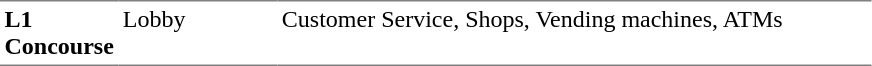<table table border=0 cellspacing=0 cellpadding=3>
<tr>
<td style="border-bottom:solid 1px gray; border-top:solid 1px gray;" valign=top width=50><strong>L1<br>Concourse</strong></td>
<td style="border-bottom:solid 1px gray; border-top:solid 1px gray;" valign=top width=100>Lobby</td>
<td style="border-bottom:solid 1px gray; border-top:solid 1px gray;" valign=top width=390>Customer Service, Shops, Vending machines, ATMs</td>
</tr>
</table>
